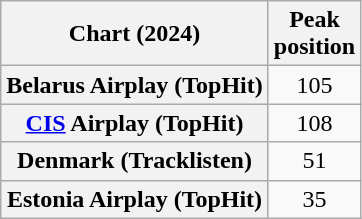<table class="wikitable sortable plainrowheaders" style="text-align:center">
<tr>
<th scope="col">Chart (2024)</th>
<th scope="col">Peak<br>position</th>
</tr>
<tr>
<th scope="row">Belarus Airplay (TopHit)</th>
<td>105</td>
</tr>
<tr>
<th scope="row"><a href='#'>CIS</a> Airplay (TopHit)</th>
<td>108</td>
</tr>
<tr>
<th scope="row">Denmark (Tracklisten)</th>
<td>51</td>
</tr>
<tr>
<th scope="row">Estonia Airplay (TopHit)</th>
<td>35</td>
</tr>
</table>
